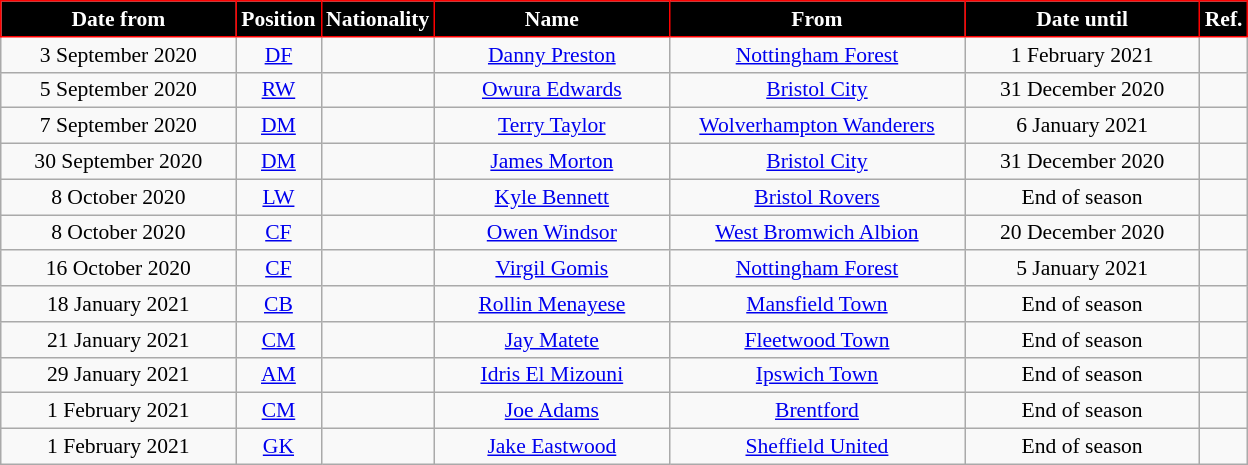<table class="wikitable"  style="text-align:center; font-size:90%; ">
<tr>
<th style="background:#000000; color:#FFFFFF; border:1px solid red; width:150px;">Date from</th>
<th style="background:#000000; color:#FFFFFF; border:1px solid red; width:50px;">Position</th>
<th style="background:#000000; color:#FFFFFF; border:1px solid red; width:50px;">Nationality</th>
<th style="background:#000000; color:#FFFFFF; border:1px solid red; width:150px;">Name</th>
<th style="background:#000000; color:#FFFFFF; border:1px solid red; width:190px;">From</th>
<th style="background:#000000; color:#FFFFFF; border:1px solid red; width:150px;">Date until</th>
<th style="background:#000000; color:#FFFFFF; border:1px solid red; width:25px;">Ref.</th>
</tr>
<tr>
<td>3 September 2020</td>
<td><a href='#'>DF</a></td>
<td></td>
<td><a href='#'>Danny Preston</a></td>
<td> <a href='#'>Nottingham Forest</a></td>
<td>1 February 2021</td>
<td></td>
</tr>
<tr>
<td>5 September 2020</td>
<td><a href='#'>RW</a></td>
<td></td>
<td><a href='#'>Owura Edwards</a></td>
<td> <a href='#'>Bristol City</a></td>
<td>31 December 2020</td>
<td></td>
</tr>
<tr>
<td>7 September 2020</td>
<td><a href='#'>DM</a></td>
<td></td>
<td><a href='#'>Terry Taylor</a></td>
<td> <a href='#'>Wolverhampton Wanderers</a></td>
<td>6 January 2021</td>
<td></td>
</tr>
<tr>
<td>30 September 2020</td>
<td><a href='#'>DM</a></td>
<td></td>
<td><a href='#'>James Morton</a></td>
<td> <a href='#'>Bristol City</a></td>
<td>31 December 2020</td>
<td></td>
</tr>
<tr>
<td>8 October 2020</td>
<td><a href='#'>LW</a></td>
<td></td>
<td><a href='#'>Kyle Bennett</a></td>
<td> <a href='#'>Bristol Rovers</a></td>
<td>End of season</td>
<td></td>
</tr>
<tr>
<td>8 October 2020</td>
<td><a href='#'>CF</a></td>
<td></td>
<td><a href='#'>Owen Windsor</a></td>
<td> <a href='#'>West Bromwich Albion</a></td>
<td>20 December 2020</td>
<td></td>
</tr>
<tr>
<td>16 October 2020</td>
<td><a href='#'>CF</a></td>
<td></td>
<td><a href='#'>Virgil Gomis</a></td>
<td> <a href='#'>Nottingham Forest</a></td>
<td>5 January 2021</td>
<td></td>
</tr>
<tr>
<td>18 January 2021</td>
<td><a href='#'>CB</a></td>
<td></td>
<td><a href='#'>Rollin Menayese</a></td>
<td> <a href='#'>Mansfield Town</a></td>
<td>End of season</td>
<td></td>
</tr>
<tr>
<td>21 January 2021</td>
<td><a href='#'>CM</a></td>
<td></td>
<td><a href='#'>Jay Matete</a></td>
<td> <a href='#'>Fleetwood Town</a></td>
<td>End of season</td>
<td></td>
</tr>
<tr>
<td>29 January 2021</td>
<td><a href='#'>AM</a></td>
<td></td>
<td><a href='#'>Idris El Mizouni</a></td>
<td> <a href='#'>Ipswich Town</a></td>
<td>End of season</td>
<td></td>
</tr>
<tr>
<td>1 February 2021</td>
<td><a href='#'>CM</a></td>
<td></td>
<td><a href='#'>Joe Adams</a></td>
<td> <a href='#'>Brentford</a></td>
<td>End of season</td>
<td></td>
</tr>
<tr>
<td>1 February 2021</td>
<td><a href='#'>GK</a></td>
<td></td>
<td><a href='#'>Jake Eastwood</a></td>
<td> <a href='#'>Sheffield United</a></td>
<td>End of season</td>
<td></td>
</tr>
</table>
